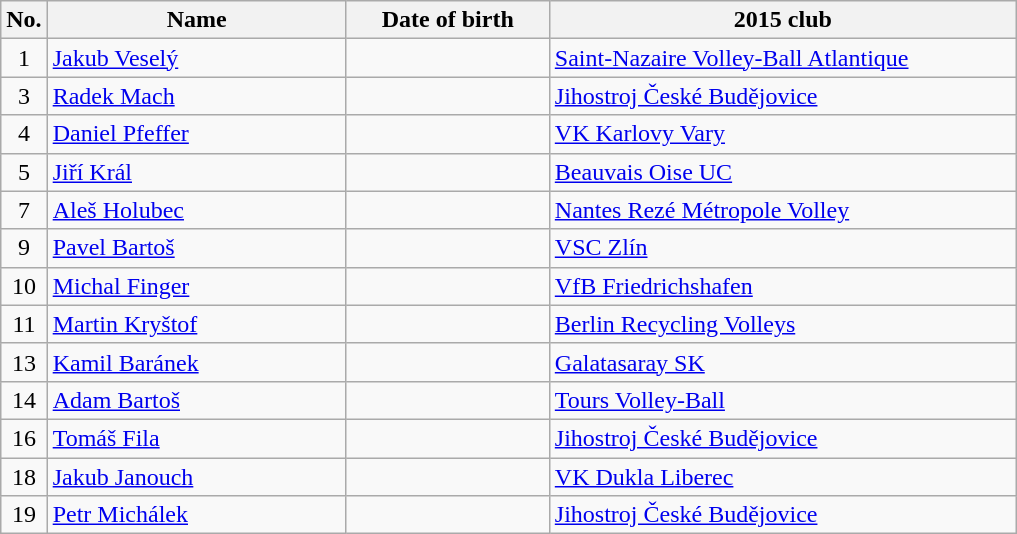<table class="wikitable sortable" style="font-size:100%; text-align:left;">
<tr>
<th>No.</th>
<th style="width:12em">Name</th>
<th style="width:8em">Date of birth</th>
<th style="width:19em">2015 club</th>
</tr>
<tr>
<td align=center>1</td>
<td><a href='#'>Jakub Veselý</a></td>
<td align=right></td>
<td> <a href='#'>Saint-Nazaire Volley-Ball Atlantique</a></td>
</tr>
<tr>
<td align=center>3</td>
<td><a href='#'>Radek Mach</a></td>
<td align=right></td>
<td> <a href='#'>Jihostroj České Budějovice</a></td>
</tr>
<tr>
<td align=center>4</td>
<td><a href='#'>Daniel Pfeffer</a></td>
<td align=right></td>
<td> <a href='#'>VK Karlovy Vary</a></td>
</tr>
<tr>
<td align=center>5</td>
<td><a href='#'>Jiří Král</a></td>
<td align=right></td>
<td> <a href='#'>Beauvais Oise UC</a></td>
</tr>
<tr>
<td align=center>7</td>
<td><a href='#'>Aleš Holubec</a></td>
<td align=right></td>
<td> <a href='#'>Nantes Rezé Métropole Volley</a></td>
</tr>
<tr>
<td align=center>9</td>
<td><a href='#'>Pavel Bartoš</a></td>
<td align=right></td>
<td> <a href='#'>VSC Zlín</a></td>
</tr>
<tr>
<td align=center>10</td>
<td><a href='#'>Michal Finger</a></td>
<td align=right></td>
<td> <a href='#'>VfB Friedrichshafen</a></td>
</tr>
<tr>
<td align=center>11</td>
<td><a href='#'>Martin Kryštof</a></td>
<td align=right></td>
<td> <a href='#'>Berlin Recycling Volleys</a></td>
</tr>
<tr>
<td align=center>13</td>
<td><a href='#'>Kamil Baránek</a></td>
<td align=right></td>
<td> <a href='#'>Galatasaray SK</a></td>
</tr>
<tr>
<td align=center>14</td>
<td><a href='#'>Adam Bartoš</a></td>
<td align=right></td>
<td> <a href='#'>Tours Volley-Ball</a></td>
</tr>
<tr>
<td align=center>16</td>
<td><a href='#'>Tomáš Fila</a></td>
<td align=right></td>
<td> <a href='#'>Jihostroj České Budějovice</a></td>
</tr>
<tr>
<td align=center>18</td>
<td><a href='#'>Jakub Janouch</a></td>
<td align=right></td>
<td> <a href='#'>VK Dukla Liberec</a></td>
</tr>
<tr>
<td align=center>19</td>
<td><a href='#'>Petr Michálek</a></td>
<td align=right></td>
<td> <a href='#'>Jihostroj České Budějovice</a></td>
</tr>
</table>
